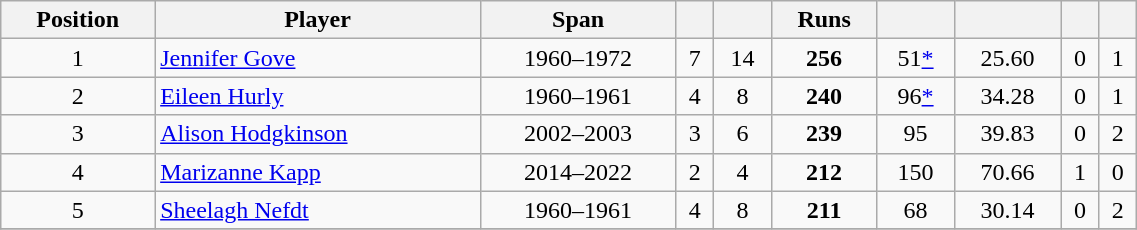<table class="wikitable" style="text-align: center; width:60%">
<tr>
<th>Position</th>
<th>Player</th>
<th>Span</th>
<th></th>
<th></th>
<th>Runs</th>
<th></th>
<th></th>
<th></th>
<th></th>
</tr>
<tr>
<td>1</td>
<td align="left"><a href='#'>Jennifer Gove</a></td>
<td>1960–1972</td>
<td>7</td>
<td>14</td>
<td><strong>256</strong></td>
<td>51<a href='#'>*</a></td>
<td>25.60</td>
<td>0</td>
<td>1</td>
</tr>
<tr>
<td>2</td>
<td align="left"><a href='#'>Eileen Hurly</a></td>
<td>1960–1961</td>
<td>4</td>
<td>8</td>
<td><strong>240</strong></td>
<td>96<a href='#'>*</a></td>
<td>34.28</td>
<td>0</td>
<td>1</td>
</tr>
<tr>
<td>3</td>
<td align="left"><a href='#'>Alison Hodgkinson</a></td>
<td>2002–2003</td>
<td>3</td>
<td>6</td>
<td><strong>239</strong></td>
<td>95</td>
<td>39.83</td>
<td>0</td>
<td>2</td>
</tr>
<tr>
<td>4</td>
<td align="left"><a href='#'>Marizanne Kapp</a></td>
<td>2014–2022</td>
<td>2</td>
<td>4</td>
<td><strong>212</strong></td>
<td>150</td>
<td>70.66</td>
<td>1</td>
<td>0</td>
</tr>
<tr>
<td>5</td>
<td align="left"><a href='#'>Sheelagh Nefdt</a></td>
<td>1960–1961</td>
<td>4</td>
<td>8</td>
<td><strong>211</strong></td>
<td>68</td>
<td>30.14</td>
<td>0</td>
<td>2</td>
</tr>
<tr>
</tr>
</table>
